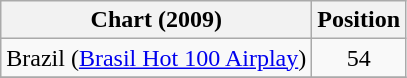<table class="wikitable sortable">
<tr>
<th>Chart (2009)</th>
<th>Position</th>
</tr>
<tr>
<td>Brazil (<a href='#'>Brasil Hot 100 Airplay</a>)</td>
<td align="center">54</td>
</tr>
<tr>
</tr>
</table>
